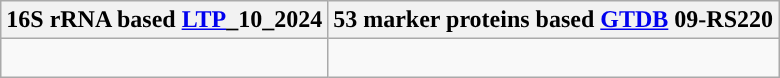<table class="wikitable">
<tr>
<th colspan=1>16S rRNA based <a href='#'>LTP</a>_10_2024</th>
<th colspan=1>53 marker proteins based <a href='#'>GTDB</a> 09-RS220</th>
</tr>
<tr>
<td style="vertical-align:top"><br></td>
<td><br></td>
</tr>
</table>
